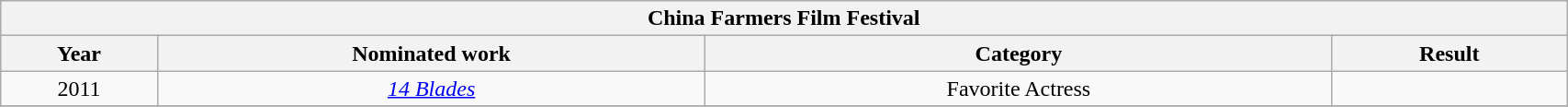<table width="90%" class="wikitable">
<tr>
<th colspan="4" align="center">China Farmers Film Festival</th>
</tr>
<tr>
<th width="10%">Year</th>
<th width="35%">Nominated work</th>
<th width="40%">Category</th>
<th width="15%">Result</th>
</tr>
<tr>
<td align="center">2011</td>
<td align="center"><em><a href='#'>14 Blades</a></em></td>
<td align="center">Favorite Actress</td>
<td></td>
</tr>
<tr>
</tr>
</table>
